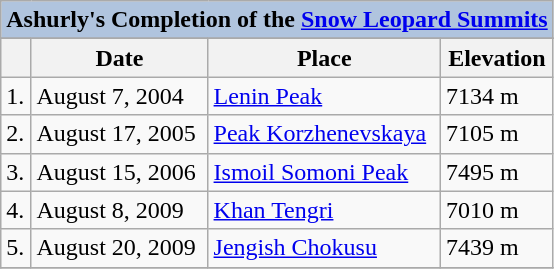<table class="wikitable">
<tr>
<th colspan="6" style="background: LightSteelBlue;">Ashurly's Completion of the <a href='#'>Snow Leopard Summits</a></th>
</tr>
<tr bgcolor="#CCCCCC" align="center">
</tr>
<tr>
<th></th>
<th>Date</th>
<th>Place</th>
<th>Elevation</th>
</tr>
<tr>
<td>1.</td>
<td>August 7, 2004</td>
<td><a href='#'>Lenin Peak</a></td>
<td>7134 m</td>
</tr>
<tr>
<td>2.</td>
<td>August 17, 2005</td>
<td><a href='#'>Peak Korzhenevskaya</a></td>
<td>7105 m</td>
</tr>
<tr>
<td>3.</td>
<td>August 15, 2006</td>
<td><a href='#'>Ismoil Somoni Peak</a></td>
<td>7495 m</td>
</tr>
<tr>
<td>4.</td>
<td>August 8, 2009</td>
<td><a href='#'>Khan Tengri</a></td>
<td>7010 m</td>
</tr>
<tr>
<td>5.</td>
<td>August 20, 2009</td>
<td><a href='#'>Jengish Chokusu</a></td>
<td>7439 m</td>
</tr>
<tr>
</tr>
</table>
